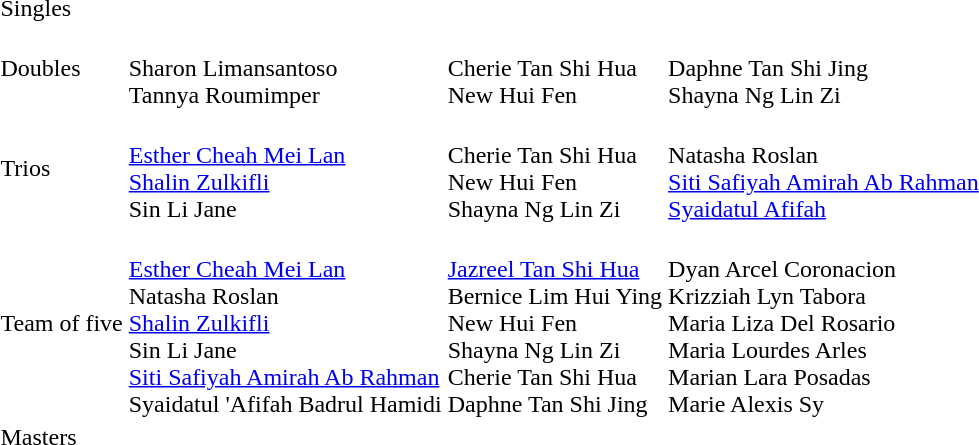<table>
<tr>
<td>Singles</td>
<td></td>
<td></td>
<td></td>
</tr>
<tr>
<td>Doubles</td>
<td><br>Sharon Limansantoso<br>Tannya Roumimper</td>
<td><br>Cherie Tan Shi Hua<br>New Hui Fen</td>
<td><br>Daphne Tan Shi Jing<br>Shayna Ng Lin Zi</td>
</tr>
<tr>
<td>Trios</td>
<td><br><a href='#'>Esther Cheah Mei Lan</a><br><a href='#'>Shalin Zulkifli</a><br>Sin Li Jane</td>
<td><br>Cherie Tan Shi Hua<br>New Hui Fen<br>Shayna Ng Lin Zi</td>
<td nowrap=true><br>Natasha Roslan<br><a href='#'>Siti Safiyah Amirah Ab Rahman</a><br><a href='#'>Syaidatul Afifah</a></td>
</tr>
<tr>
<td>Team of five</td>
<td nowrap=true><br><a href='#'>Esther Cheah Mei Lan</a><br>Natasha Roslan<br><a href='#'>Shalin Zulkifli</a><br>Sin Li Jane<br><a href='#'>Siti Safiyah Amirah Ab Rahman</a><br>Syaidatul 'Afifah Badrul Hamidi</td>
<td nowrap=true><br><a href='#'>Jazreel Tan Shi Hua</a><br>Bernice Lim Hui Ying<br>New Hui Fen<br>Shayna Ng Lin Zi<br>Cherie Tan Shi Hua<br>Daphne Tan Shi Jing</td>
<td><br>Dyan Arcel Coronacion<br>Krizziah Lyn Tabora<br>Maria Liza Del Rosario<br>Maria Lourdes Arles<br>Marian Lara Posadas<br>Marie Alexis Sy</td>
</tr>
<tr>
<td>Masters</td>
<td></td>
<td></td>
<td></td>
</tr>
</table>
